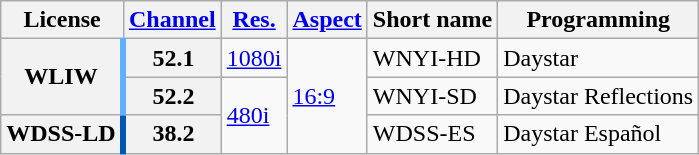<table class="wikitable">
<tr>
<th>License</th>
<th><a href='#'>Channel</a></th>
<th><a href='#'>Res.</a></th>
<th><a href='#'>Aspect</a></th>
<th>Short name</th>
<th>Programming</th>
</tr>
<tr>
<th rowspan = "2" scope = "row" style="border-right: 4px solid #60B0FF;">WLIW</th>
<th scope = "row">52.1</th>
<td><a href='#'>1080i</a></td>
<td rowspan=3><a href='#'>16:9</a></td>
<td>WNYI-HD</td>
<td>Daystar</td>
</tr>
<tr>
<th scope = "row">52.2</th>
<td rowspan=2><a href='#'>480i</a></td>
<td>WNYI-SD</td>
<td>Daystar Reflections</td>
</tr>
<tr>
<th scope = "row" style="border-right: 4px solid #0057AF;">WDSS-LD</th>
<th scope = "row">38.2</th>
<td>WDSS-ES</td>
<td>Daystar Español</td>
</tr>
</table>
